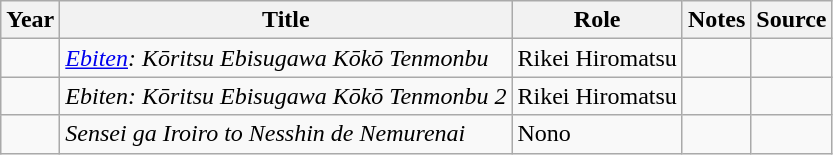<table class="wikitable sortable plainrowheaders">
<tr>
<th>Year</th>
<th>Title</th>
<th>Role</th>
<th class="unsortable">Notes</th>
<th class="unsortable">Source</th>
</tr>
<tr>
<td></td>
<td><em><a href='#'>Ebiten</a>: Kōritsu Ebisugawa Kōkō Tenmonbu</em></td>
<td>Rikei Hiromatsu</td>
<td></td>
<td></td>
</tr>
<tr>
<td></td>
<td><em>Ebiten: Kōritsu Ebisugawa Kōkō Tenmonbu 2</em></td>
<td>Rikei Hiromatsu</td>
<td></td>
<td></td>
</tr>
<tr>
<td></td>
<td><em>Sensei ga Iroiro to Nesshin de Nemurenai</em></td>
<td>Nono</td>
<td></td>
<td></td>
</tr>
</table>
